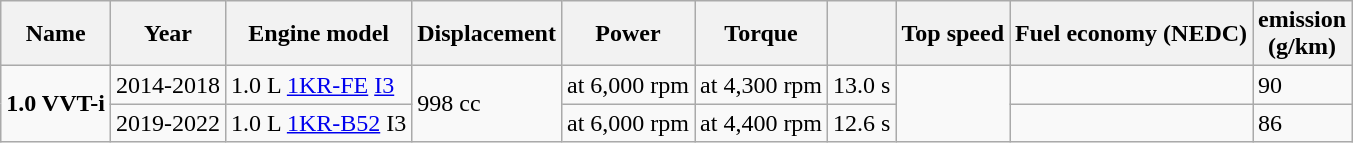<table class="wikitable">
<tr>
<th>Name</th>
<th>Year</th>
<th>Engine model</th>
<th>Displacement</th>
<th>Power</th>
<th>Torque</th>
<th></th>
<th>Top speed</th>
<th>Fuel economy (NEDC)</th>
<th> emission<br>(g/km)</th>
</tr>
<tr>
<td rowspan="2"><strong>1.0 VVT-i</strong></td>
<td>2014-2018</td>
<td>1.0 L <a href='#'>1KR-FE</a> <a href='#'>I3</a></td>
<td rowspan="2">998 cc</td>
<td> at 6,000 rpm</td>
<td> at 4,300 rpm</td>
<td>13.0 s</td>
<td rowspan="2"></td>
<td></td>
<td>90</td>
</tr>
<tr>
<td>2019-2022</td>
<td>1.0 L <a href='#'>1KR-B52</a> I3</td>
<td> at 6,000 rpm</td>
<td> at 4,400 rpm</td>
<td>12.6 s</td>
<td></td>
<td>86</td>
</tr>
</table>
